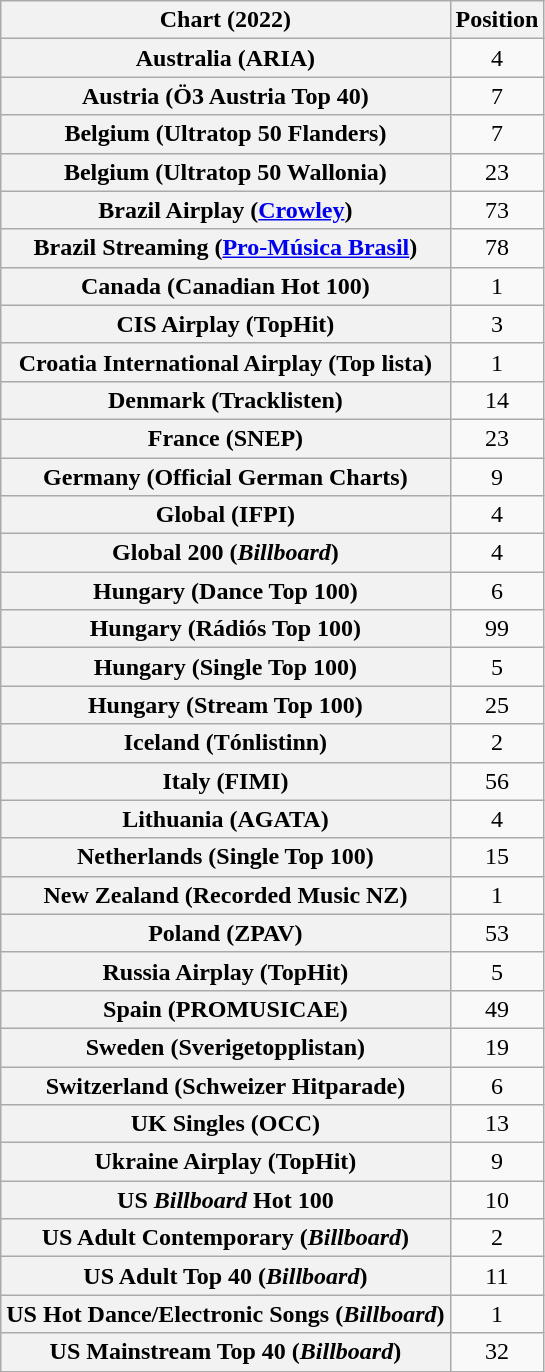<table class="wikitable sortable plainrowheaders" style="text-align:center">
<tr>
<th scope="col">Chart (2022)</th>
<th scope="col">Position</th>
</tr>
<tr>
<th scope="row">Australia (ARIA)</th>
<td>4</td>
</tr>
<tr>
<th scope="row">Austria (Ö3 Austria Top 40)</th>
<td>7</td>
</tr>
<tr>
<th scope="row">Belgium (Ultratop 50 Flanders)</th>
<td>7</td>
</tr>
<tr>
<th scope="row">Belgium (Ultratop 50 Wallonia)</th>
<td>23</td>
</tr>
<tr>
<th scope="row">Brazil Airplay (<a href='#'>Crowley</a>)</th>
<td>73</td>
</tr>
<tr>
<th scope="row">Brazil Streaming (<a href='#'>Pro-Música Brasil</a>)</th>
<td>78</td>
</tr>
<tr>
<th scope="row">Canada (Canadian Hot 100)</th>
<td>1</td>
</tr>
<tr>
<th scope="row">CIS Airplay (TopHit)</th>
<td>3</td>
</tr>
<tr>
<th scope="row">Croatia International Airplay (Top lista)</th>
<td>1</td>
</tr>
<tr>
<th scope="row">Denmark (Tracklisten)</th>
<td>14</td>
</tr>
<tr>
<th scope="row">France (SNEP)</th>
<td>23</td>
</tr>
<tr>
<th scope="row">Germany (Official German Charts)</th>
<td>9</td>
</tr>
<tr>
<th scope="row">Global (IFPI)</th>
<td>4</td>
</tr>
<tr>
<th scope="row">Global 200 (<em>Billboard</em>)</th>
<td>4</td>
</tr>
<tr>
<th scope="row">Hungary (Dance Top 100)</th>
<td>6</td>
</tr>
<tr>
<th scope="row">Hungary (Rádiós Top 100)</th>
<td>99</td>
</tr>
<tr>
<th scope="row">Hungary (Single Top 100)</th>
<td>5</td>
</tr>
<tr>
<th scope="row">Hungary (Stream Top 100)</th>
<td>25</td>
</tr>
<tr>
<th scope="row">Iceland (Tónlistinn)</th>
<td>2</td>
</tr>
<tr>
<th scope="row">Italy (FIMI)</th>
<td>56</td>
</tr>
<tr>
<th scope="row">Lithuania (AGATA)</th>
<td>4</td>
</tr>
<tr>
<th scope="row">Netherlands (Single Top 100)</th>
<td>15</td>
</tr>
<tr>
<th scope="row">New Zealand (Recorded Music NZ)</th>
<td>1</td>
</tr>
<tr>
<th scope="row">Poland (ZPAV)</th>
<td>53</td>
</tr>
<tr>
<th scope="row">Russia Airplay (TopHit)</th>
<td>5</td>
</tr>
<tr>
<th scope="row">Spain (PROMUSICAE)</th>
<td>49</td>
</tr>
<tr>
<th scope="row">Sweden (Sverigetopplistan)</th>
<td>19</td>
</tr>
<tr>
<th scope="row">Switzerland (Schweizer Hitparade)</th>
<td>6</td>
</tr>
<tr>
<th scope="row">UK Singles (OCC)</th>
<td>13</td>
</tr>
<tr>
<th scope="row">Ukraine Airplay (TopHit)</th>
<td>9</td>
</tr>
<tr>
<th scope="row">US <em>Billboard</em> Hot 100</th>
<td>10</td>
</tr>
<tr>
<th scope="row">US Adult Contemporary (<em>Billboard</em>)</th>
<td>2</td>
</tr>
<tr>
<th scope="row">US Adult Top 40 (<em>Billboard</em>)</th>
<td>11</td>
</tr>
<tr>
<th scope="row">US Hot Dance/Electronic Songs (<em>Billboard</em>)</th>
<td>1</td>
</tr>
<tr>
<th scope="row">US Mainstream Top 40 (<em>Billboard</em>)</th>
<td>32</td>
</tr>
</table>
